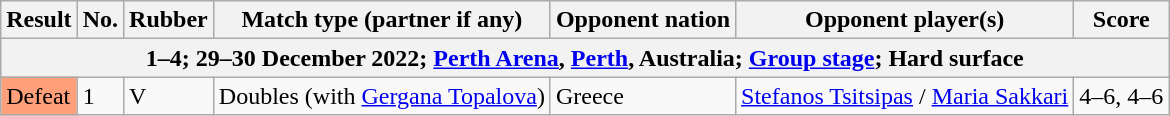<table class=wikitable>
<tr>
<th>Result</th>
<th>No.</th>
<th>Rubber</th>
<th>Match type (partner if any)</th>
<th>Opponent nation</th>
<th>Opponent player(s)</th>
<th>Score</th>
</tr>
<tr>
<th colspan=7>1–4; 29–30 December 2022; <a href='#'>Perth Arena</a>, <a href='#'>Perth</a>, Australia; <a href='#'>Group stage</a>; Hard surface</th>
</tr>
<tr>
<td bgcolor=FFA07A>Defeat</td>
<td>1</td>
<td>V</td>
<td>Doubles (with <a href='#'>Gergana Topalova</a>)</td>
<td> Greece</td>
<td><a href='#'>Stefanos Tsitsipas</a> / <a href='#'>Maria Sakkari</a></td>
<td>4–6, 4–6</td>
</tr>
</table>
